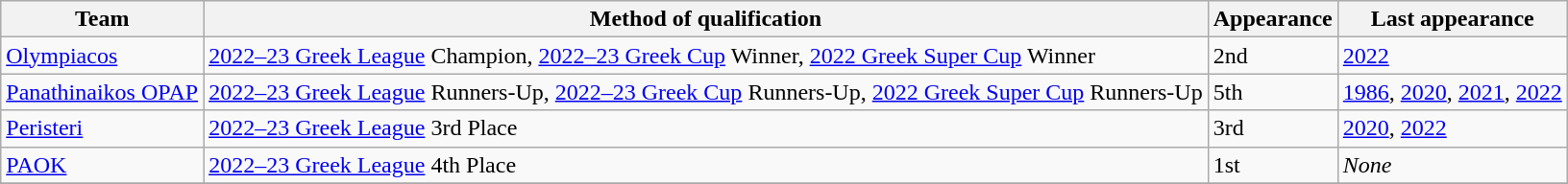<table class="wikitable">
<tr>
<th>Team</th>
<th>Method of qualification</th>
<th>Appearance</th>
<th>Last appearance</th>
</tr>
<tr>
<td><a href='#'>Olympiacos</a></td>
<td><a href='#'>2022–23 Greek League</a> Champion, <a href='#'>2022–23 Greek Cup</a> Winner, <a href='#'>2022 Greek Super Cup</a> Winner</td>
<td>2nd</td>
<td><a href='#'>2022</a></td>
</tr>
<tr>
<td><a href='#'>Panathinaikos OPAP</a></td>
<td><a href='#'>2022–23 Greek League</a> Runners-Up, <a href='#'>2022–23 Greek Cup</a> Runners-Up, <a href='#'>2022 Greek Super Cup</a> Runners-Up</td>
<td>5th</td>
<td><a href='#'>1986</a>, <a href='#'>2020</a>, <a href='#'>2021</a>, <a href='#'>2022</a></td>
</tr>
<tr>
<td><a href='#'>Peristeri</a></td>
<td><a href='#'>2022–23 Greek League</a> 3rd Place</td>
<td>3rd</td>
<td><a href='#'>2020</a>, <a href='#'>2022</a></td>
</tr>
<tr>
<td><a href='#'>PAOK</a></td>
<td><a href='#'>2022–23 Greek League</a> 4th Place</td>
<td>1st</td>
<td><em>None</em></td>
</tr>
<tr>
</tr>
</table>
